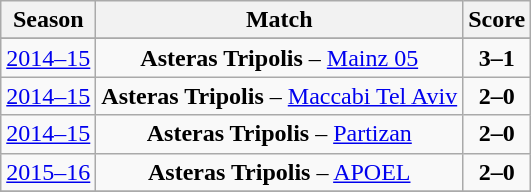<table class="wikitable" style="color:black">
<tr>
<th>Season</th>
<th>Match</th>
<th>Score</th>
</tr>
<tr>
</tr>
<tr>
<td align="center"><a href='#'>2014–15</a></td>
<td align="center" style="color:black;"><strong>Asteras Tripolis</strong> – <a href='#'>Mainz 05</a></td>
<td align="center" style="color:black;"><strong>3–1</strong></td>
</tr>
<tr>
<td align="center"><a href='#'>2014–15</a></td>
<td align="center" style="color:black;"><strong>Asteras Tripolis</strong> – <a href='#'>Maccabi Tel Aviv</a></td>
<td align="center" style="color:black;"><strong>2–0</strong></td>
</tr>
<tr>
<td align="center"><a href='#'>2014–15</a></td>
<td align="center" style="color:black;"><strong>Asteras Tripolis</strong> – <a href='#'>Partizan</a></td>
<td align="center" style="color:black;"><strong>2–0</strong></td>
</tr>
<tr>
<td align="center"><a href='#'>2015–16</a></td>
<td align="center" style="color:black;"><strong>Asteras Tripolis</strong> – <a href='#'>APOEL</a></td>
<td align="center" style="color:black;"><strong>2–0</strong></td>
</tr>
<tr>
</tr>
</table>
